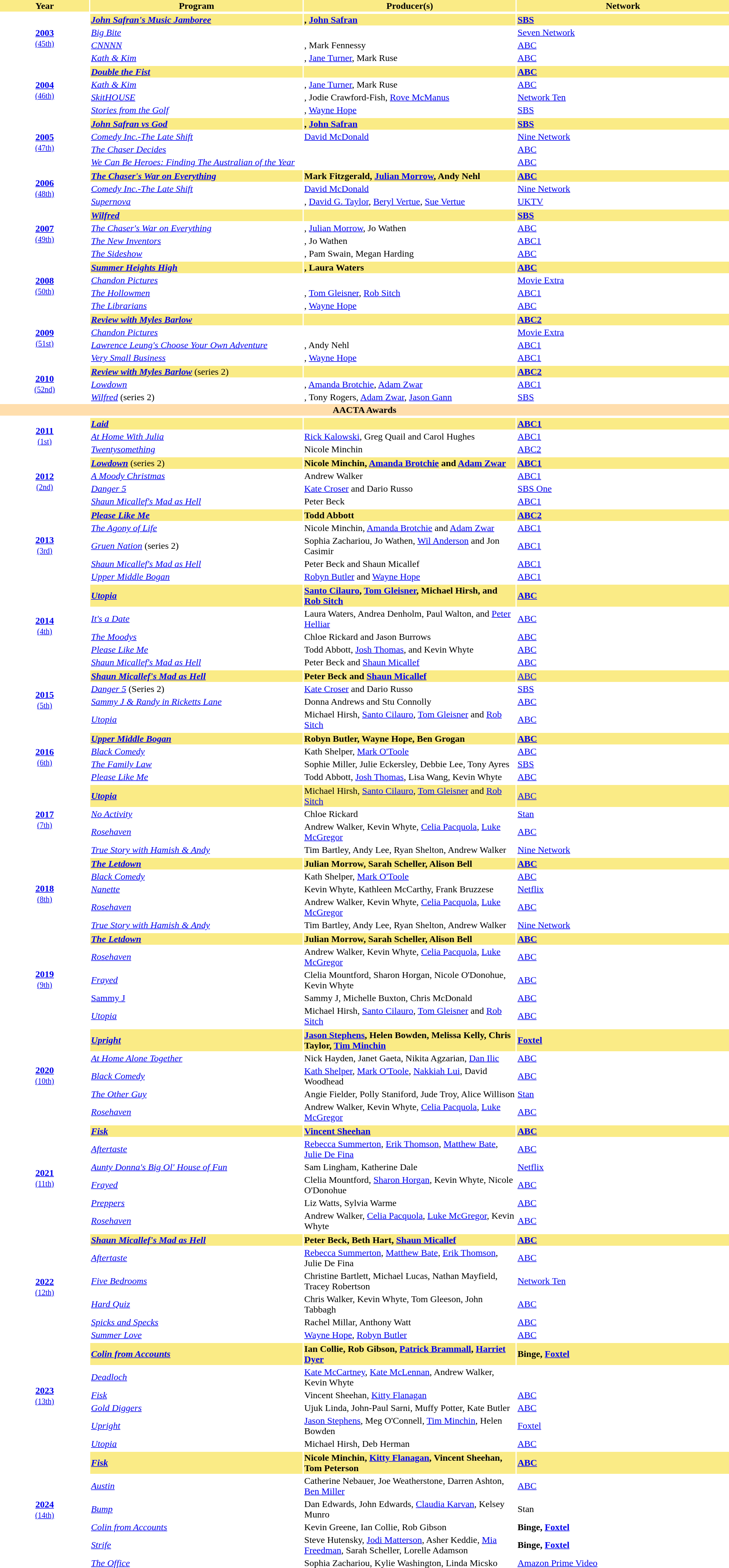<table style="width:100%">
<tr bgcolor="#FAEB86">
<th width="8%">Year</th>
<th width="19%">Program</th>
<th width="19%">Producer(s)</th>
<th width="19%">Network</th>
</tr>
<tr>
<td rowspan=5 style="text-align:center"><strong><a href='#'>2003</a></strong><br><small><a href='#'>(45th)</a></small></td>
</tr>
<tr style="background:#FAEB86;">
<td><strong><em><a href='#'>John Safran's Music Jamboree</a></em></strong></td>
<td><strong>, <a href='#'>John Safran</a></strong></td>
<td><strong><a href='#'>SBS</a></strong></td>
</tr>
<tr>
<td><em><a href='#'>Big Bite</a></em></td>
<td></td>
<td><a href='#'>Seven Network</a></td>
</tr>
<tr>
<td><em><a href='#'>CNNNN</a></em></td>
<td>, Mark Fennessy</td>
<td><a href='#'>ABC</a></td>
</tr>
<tr>
<td><em><a href='#'>Kath & Kim</a></em></td>
<td>, <a href='#'>Jane Turner</a>, Mark Ruse</td>
<td><a href='#'>ABC</a></td>
</tr>
<tr>
<td rowspan=5 style="text-align:center"><strong><a href='#'>2004</a></strong><br><small><a href='#'>(46th)</a></small></td>
</tr>
<tr style="background:#FAEB86;">
<td><strong><em><a href='#'>Double the Fist</a></em></strong></td>
<td><strong></strong></td>
<td><strong><a href='#'>ABC</a></strong></td>
</tr>
<tr>
<td><em><a href='#'>Kath & Kim</a></em></td>
<td>, <a href='#'>Jane Turner</a>, Mark Ruse</td>
<td><a href='#'>ABC</a></td>
</tr>
<tr>
<td><em><a href='#'>SkitHOUSE</a></em></td>
<td>, Jodie Crawford-Fish, <a href='#'>Rove McManus</a></td>
<td><a href='#'>Network Ten</a></td>
</tr>
<tr>
<td><em><a href='#'>Stories from the Golf</a></em></td>
<td>, <a href='#'>Wayne Hope</a></td>
<td><a href='#'>SBS</a></td>
</tr>
<tr>
<td rowspan=5 style="text-align:center"><strong><a href='#'>2005</a></strong><br><small><a href='#'>(47th)</a></small></td>
</tr>
<tr style="background:#FAEB86;">
<td><strong><em><a href='#'>John Safran vs God</a></em></strong></td>
<td><strong>, <a href='#'>John Safran</a></strong></td>
<td><strong><a href='#'>SBS</a></strong></td>
</tr>
<tr>
<td><em><a href='#'>Comedy Inc.-The Late Shift</a></em></td>
<td><a href='#'>David McDonald</a></td>
<td><a href='#'>Nine Network</a></td>
</tr>
<tr>
<td><em><a href='#'>The Chaser Decides</a></em></td>
<td></td>
<td><a href='#'>ABC</a></td>
</tr>
<tr>
<td><em><a href='#'>We Can Be Heroes: Finding The Australian of the Year</a></em></td>
<td></td>
<td><a href='#'>ABC</a></td>
</tr>
<tr>
<td rowspan=4 style="text-align:center"><strong><a href='#'>2006</a></strong><br><small><a href='#'>(48th)</a></small></td>
</tr>
<tr style="background:#FAEB86;">
<td><strong><em><a href='#'>The Chaser's War on Everything</a></em></strong></td>
<td><strong>Mark Fitzgerald, <a href='#'>Julian Morrow</a>, Andy Nehl</strong></td>
<td><strong><a href='#'>ABC</a></strong></td>
</tr>
<tr>
<td><em><a href='#'>Comedy Inc.-The Late Shift</a></em></td>
<td><a href='#'>David McDonald</a></td>
<td><a href='#'>Nine Network</a></td>
</tr>
<tr>
<td><em><a href='#'>Supernova</a></em></td>
<td>, <a href='#'>David G. Taylor</a>, <a href='#'>Beryl Vertue</a>, <a href='#'>Sue Vertue</a></td>
<td><a href='#'>UKTV</a></td>
</tr>
<tr>
<td rowspan=5 style="text-align:center"><strong><a href='#'>2007</a></strong><br><small><a href='#'>(49th)</a></small></td>
</tr>
<tr style="background:#FAEB86;">
<td><strong><em><a href='#'>Wilfred</a></em></strong></td>
<td><strong></strong></td>
<td><strong><a href='#'>SBS</a></strong></td>
</tr>
<tr>
<td><em><a href='#'>The Chaser's War on Everything</a></em></td>
<td>, <a href='#'>Julian Morrow</a>, Jo Wathen</td>
<td><a href='#'>ABC</a></td>
</tr>
<tr>
<td><em><a href='#'>The New Inventors</a></em></td>
<td>, Jo Wathen</td>
<td><a href='#'>ABC1</a></td>
</tr>
<tr>
<td><em><a href='#'>The Sideshow</a></em></td>
<td>, Pam Swain, Megan Harding</td>
<td><a href='#'>ABC</a></td>
</tr>
<tr>
<td rowspan=5 style="text-align:center"><strong><a href='#'>2008</a></strong><br><small><a href='#'>(50th)</a></small></td>
</tr>
<tr style="background:#FAEB86;">
<td><strong><em><a href='#'>Summer Heights High</a></em></strong></td>
<td><strong>, Laura Waters</strong></td>
<td><strong><a href='#'>ABC</a></strong></td>
</tr>
<tr>
<td><em><a href='#'>Chandon Pictures</a></em></td>
<td></td>
<td><a href='#'>Movie Extra</a></td>
</tr>
<tr>
<td><em><a href='#'>The Hollowmen</a></em></td>
<td>, <a href='#'>Tom Gleisner</a>, <a href='#'>Rob Sitch</a></td>
<td><a href='#'>ABC1</a></td>
</tr>
<tr>
<td><em><a href='#'>The Librarians</a></em></td>
<td>, <a href='#'>Wayne Hope</a></td>
<td><a href='#'>ABC</a></td>
</tr>
<tr>
<td rowspan=5 style="text-align:center"><strong><a href='#'>2009</a></strong><br><small><a href='#'>(51st)</a></small></td>
</tr>
<tr style="background:#FAEB86;">
<td><strong><em><a href='#'>Review with Myles Barlow</a></em></strong></td>
<td><strong></strong></td>
<td><strong><a href='#'>ABC2</a></strong></td>
</tr>
<tr>
<td><em><a href='#'>Chandon Pictures</a></em></td>
<td></td>
<td><a href='#'>Movie Extra</a></td>
</tr>
<tr>
<td><em><a href='#'>Lawrence Leung's Choose Your Own Adventure</a></em></td>
<td>, Andy Nehl</td>
<td><a href='#'>ABC1</a></td>
</tr>
<tr>
<td><em><a href='#'>Very Small Business</a></em></td>
<td>, <a href='#'>Wayne Hope</a></td>
<td><a href='#'>ABC1</a></td>
</tr>
<tr>
<td rowspan=4 style="text-align:center"><strong><a href='#'>2010</a></strong><br><small><a href='#'>(52nd)</a></small></td>
</tr>
<tr style="background:#FAEB86;">
<td><strong><em><a href='#'>Review with Myles Barlow</a></em></strong> (series 2)</td>
<td><strong></strong></td>
<td><strong><a href='#'>ABC2</a></strong></td>
</tr>
<tr>
<td><em><a href='#'>Lowdown</a></em></td>
<td>, <a href='#'>Amanda Brotchie</a>, <a href='#'>Adam Zwar</a></td>
<td><a href='#'>ABC1</a></td>
</tr>
<tr>
<td><em><a href='#'>Wilfred</a></em> (series 2)</td>
<td>, Tony Rogers, <a href='#'>Adam Zwar</a>, <a href='#'>Jason Gann</a></td>
<td><a href='#'>SBS</a></td>
</tr>
<tr>
<td colspan="7" style="background:#FFDEAD;" align="center"><strong>AACTA Awards</strong></td>
</tr>
<tr>
<td rowspan=4 style="text-align:center"><strong><a href='#'>2011</a></strong><br><small><a href='#'>(1st)</a></small></td>
</tr>
<tr style="background:#FAEB86;">
<td><strong><em><a href='#'>Laid</a></em></strong></td>
<td><strong></strong></td>
<td><strong><a href='#'>ABC1</a></strong></td>
</tr>
<tr>
<td><em><a href='#'>At Home With Julia</a></em></td>
<td><a href='#'>Rick Kalowski</a>, Greg Quail and Carol Hughes</td>
<td><a href='#'>ABC1</a></td>
</tr>
<tr>
<td><em><a href='#'>Twentysomething</a></em></td>
<td>Nicole Minchin</td>
<td><a href='#'>ABC2</a></td>
</tr>
<tr>
<td rowspan=5 style="text-align:center"><strong><a href='#'>2012</a></strong><br><small><a href='#'>(2nd)</a></small></td>
</tr>
<tr style="background:#FAEB86;">
<td><strong><em><a href='#'>Lowdown</a></em></strong> (series 2)</td>
<td><strong>Nicole Minchin, <a href='#'>Amanda Brotchie</a> and <a href='#'>Adam Zwar</a></strong></td>
<td><strong><a href='#'>ABC1</a></strong></td>
</tr>
<tr>
<td><em><a href='#'>A Moody Christmas</a></em></td>
<td>Andrew Walker</td>
<td><a href='#'>ABC1</a></td>
</tr>
<tr>
<td><em><a href='#'>Danger 5</a></em></td>
<td><a href='#'>Kate Croser</a> and Dario Russo</td>
<td><a href='#'>SBS One</a></td>
</tr>
<tr>
<td><em><a href='#'>Shaun Micallef's Mad as Hell</a></em></td>
<td>Peter Beck</td>
<td><a href='#'>ABC1</a></td>
</tr>
<tr>
<td rowspan=6 style="text-align:center"><strong><a href='#'>2013</a></strong><br><small><a href='#'>(3rd)</a></small></td>
</tr>
<tr style="background:#FAEB86;">
<td><strong><em><a href='#'>Please Like Me</a></em></strong></td>
<td><strong>Todd Abbott</strong></td>
<td><strong><a href='#'>ABC2</a></strong></td>
</tr>
<tr>
<td><em><a href='#'>The Agony of Life</a></em></td>
<td>Nicole Minchin, <a href='#'>Amanda Brotchie</a> and <a href='#'>Adam Zwar</a></td>
<td><a href='#'>ABC1</a></td>
</tr>
<tr>
<td><em><a href='#'>Gruen Nation</a></em> (series 2)</td>
<td>Sophia Zachariou, Jo Wathen, <a href='#'>Wil Anderson</a> and Jon Casimir</td>
<td><a href='#'>ABC1</a></td>
</tr>
<tr>
<td><em><a href='#'>Shaun Micallef's Mad as Hell</a></em></td>
<td>Peter Beck and Shaun Micallef</td>
<td><a href='#'>ABC1</a></td>
</tr>
<tr>
<td><em><a href='#'>Upper Middle Bogan</a></em></td>
<td><a href='#'>Robyn Butler</a> and <a href='#'>Wayne Hope</a></td>
<td><a href='#'>ABC1</a></td>
</tr>
<tr>
<td rowspan=6 style="text-align:center"><strong><a href='#'>2014</a></strong><br><small><a href='#'>(4th)</a></small></td>
</tr>
<tr style="background:#FAEB86;">
<td><strong><em><a href='#'>Utopia</a></em></strong></td>
<td><strong><a href='#'>Santo Cilauro</a>, <a href='#'>Tom Gleisner</a>, Michael Hirsh, and <a href='#'>Rob Sitch</a></strong></td>
<td><strong><a href='#'>ABC</a></strong></td>
</tr>
<tr>
<td><em><a href='#'>It's a Date</a></em></td>
<td>Laura Waters, Andrea Denholm, Paul Walton, and <a href='#'>Peter Helliar</a></td>
<td><a href='#'>ABC</a></td>
</tr>
<tr>
<td><em><a href='#'>The Moodys</a></em></td>
<td>Chloe Rickard and Jason Burrows</td>
<td><a href='#'>ABC</a></td>
</tr>
<tr>
<td><em><a href='#'>Please Like Me</a></em></td>
<td>Todd Abbott, <a href='#'>Josh Thomas</a>, and Kevin Whyte</td>
<td><a href='#'>ABC</a></td>
</tr>
<tr>
<td><em><a href='#'>Shaun Micallef's Mad as Hell</a></em></td>
<td>Peter Beck and <a href='#'>Shaun Micallef</a></td>
<td><a href='#'>ABC</a></td>
</tr>
<tr>
<td rowspan=5 style="text-align:center"><strong><a href='#'>2015</a></strong><br><small><a href='#'>(5th)</a></small></td>
</tr>
<tr style="background:#FAEB86;">
<td><strong><em><a href='#'>Shaun Micallef's Mad as Hell</a></em></strong></td>
<td><strong>Peter Beck and <a href='#'>Shaun Micallef</a></strong></td>
<td><a href='#'>ABC</a></td>
</tr>
<tr>
<td><em><a href='#'>Danger 5</a></em> (Series 2)</td>
<td><a href='#'>Kate Croser</a> and Dario Russo</td>
<td><a href='#'>SBS</a></td>
</tr>
<tr>
<td><em><a href='#'>Sammy J & Randy in Ricketts Lane</a></em></td>
<td>Donna Andrews and Stu Connolly</td>
<td><a href='#'>ABC</a></td>
</tr>
<tr>
<td><em><a href='#'>Utopia</a></em></td>
<td>Michael Hirsh, <a href='#'>Santo Cilauro</a>, <a href='#'>Tom Gleisner</a> and <a href='#'>Rob Sitch</a></td>
<td><a href='#'>ABC</a></td>
</tr>
<tr>
<td rowspan=5 style="text-align:center"><strong><a href='#'>2016</a></strong><br><small><a href='#'>(6th)</a></small></td>
</tr>
<tr style="background:#FAEB86;">
<td><strong><em><a href='#'>Upper Middle Bogan</a></em></strong></td>
<td><strong>Robyn Butler, Wayne Hope, Ben Grogan</strong></td>
<td><strong><a href='#'>ABC</a></strong></td>
</tr>
<tr>
<td><em><a href='#'>Black Comedy</a></em></td>
<td>Kath Shelper, <a href='#'>Mark O'Toole</a></td>
<td><a href='#'>ABC</a></td>
</tr>
<tr>
<td><em><a href='#'>The Family Law</a></em></td>
<td>Sophie Miller, Julie Eckersley, Debbie Lee, Tony Ayres</td>
<td><a href='#'>SBS</a></td>
</tr>
<tr>
<td><em><a href='#'>Please Like Me</a></em></td>
<td>Todd Abbott, <a href='#'>Josh Thomas</a>, Lisa Wang, Kevin Whyte</td>
<td><a href='#'>ABC</a></td>
</tr>
<tr>
<td rowspan=5 style="text-align:center"><strong><a href='#'>2017</a></strong><br><small><a href='#'>(7th)</a></small></td>
</tr>
<tr style="background:#FAEB86;">
<td><strong><em><a href='#'>Utopia</a></em></strong></td>
<td>Michael Hirsh, <a href='#'>Santo Cilauro</a>, <a href='#'>Tom Gleisner</a> and <a href='#'>Rob Sitch</a></td>
<td><a href='#'>ABC</a></td>
</tr>
<tr>
<td><em><a href='#'>No Activity</a></em></td>
<td>Chloe Rickard</td>
<td><a href='#'>Stan</a></td>
</tr>
<tr>
<td><em><a href='#'>Rosehaven</a></em></td>
<td>Andrew Walker, Kevin Whyte, <a href='#'>Celia Pacquola</a>, <a href='#'>Luke McGregor</a></td>
<td><a href='#'>ABC</a></td>
</tr>
<tr>
<td><em><a href='#'>True Story with Hamish & Andy</a></em></td>
<td>Tim Bartley, Andy Lee, Ryan Shelton, Andrew Walker</td>
<td><a href='#'>Nine Network</a></td>
</tr>
<tr>
<td rowspan=6 style="text-align:center"><strong><a href='#'>2018</a></strong><br><small><a href='#'>(8th)</a></small></td>
</tr>
<tr style="background:#FAEB86;">
<td><strong><em><a href='#'>The Letdown</a></em></strong></td>
<td><strong>Julian Morrow, Sarah Scheller, Alison Bell</strong></td>
<td><strong><a href='#'>ABC</a></strong></td>
</tr>
<tr>
<td><em><a href='#'>Black Comedy</a></em></td>
<td>Kath Shelper, <a href='#'>Mark O'Toole</a></td>
<td><a href='#'>ABC</a></td>
</tr>
<tr>
<td><em><a href='#'>Nanette</a></em></td>
<td>Kevin Whyte, Kathleen McCarthy, Frank Bruzzese</td>
<td><a href='#'>Netflix</a></td>
</tr>
<tr>
<td><em><a href='#'>Rosehaven</a></em></td>
<td>Andrew Walker, Kevin Whyte, <a href='#'>Celia Pacquola</a>, <a href='#'>Luke McGregor</a></td>
<td><a href='#'>ABC</a></td>
</tr>
<tr>
<td><em><a href='#'>True Story with Hamish & Andy</a></em></td>
<td>Tim Bartley, Andy Lee, Ryan Shelton, Andrew Walker</td>
<td><a href='#'>Nine Network</a></td>
</tr>
<tr>
<td rowspan="6" style="text-align:center"><strong><a href='#'>2019</a></strong><br><small><a href='#'>(9th)</a></small></td>
</tr>
<tr style="background:#FAEB86;">
<td><strong><em><a href='#'>The Letdown</a></em></strong></td>
<td><strong>Julian Morrow, Sarah Scheller, Alison Bell</strong></td>
<td><strong><a href='#'>ABC</a></strong></td>
</tr>
<tr>
<td><em><a href='#'>Rosehaven</a></em></td>
<td>Andrew Walker, Kevin Whyte, <a href='#'>Celia Pacquola</a>, <a href='#'>Luke McGregor</a></td>
<td><a href='#'>ABC</a></td>
</tr>
<tr>
<td><em><a href='#'>Frayed</a></em></td>
<td>Clelia Mountford, Sharon Horgan, Nicole O'Donohue, Kevin Whyte</td>
<td><a href='#'>ABC</a></td>
</tr>
<tr>
<td><a href='#'>Sammy J</a></td>
<td>Sammy J, Michelle Buxton, Chris McDonald</td>
<td><a href='#'>ABC</a></td>
</tr>
<tr>
<td><em><a href='#'>Utopia</a></em></td>
<td>Michael Hirsh, <a href='#'>Santo Cilauro</a>, <a href='#'>Tom Gleisner</a> and <a href='#'>Rob Sitch</a></td>
<td><a href='#'>ABC</a></td>
</tr>
<tr>
<td rowspan="6" style="text-align:center"><strong><a href='#'>2020</a></strong><br><small><a href='#'>(10th)</a></small></td>
</tr>
<tr style="background:#FAEB86;">
<td><strong><em><a href='#'>Upright</a></em></strong></td>
<td><strong><a href='#'>Jason Stephens</a>, Helen Bowden, Melissa Kelly, Chris Taylor, <a href='#'>Tim Minchin</a></strong></td>
<td><strong><a href='#'>Foxtel</a></strong></td>
</tr>
<tr>
<td><em><a href='#'>At Home Alone Together</a></em></td>
<td>Nick Hayden, Janet Gaeta, Nikita Agzarian, <a href='#'>Dan Ilic</a></td>
<td><a href='#'>ABC</a></td>
</tr>
<tr>
<td><em><a href='#'>Black Comedy</a></em></td>
<td><a href='#'>Kath Shelper</a>, <a href='#'>Mark O'Toole</a>, <a href='#'>Nakkiah Lui</a>, David Woodhead</td>
<td><a href='#'>ABC</a></td>
</tr>
<tr>
<td><em><a href='#'>The Other Guy</a></em></td>
<td>Angie Fielder, Polly Staniford, Jude Troy, Alice Willison</td>
<td><a href='#'>Stan</a></td>
</tr>
<tr>
<td><em><a href='#'>Rosehaven</a></em></td>
<td>Andrew Walker, Kevin Whyte, <a href='#'>Celia Pacquola</a>, <a href='#'>Luke McGregor</a></td>
<td><a href='#'>ABC</a></td>
</tr>
<tr>
<td rowspan="7" style="text-align:center"><strong><a href='#'>2021</a></strong><br><small><a href='#'>(11th)</a></small></td>
</tr>
<tr style="background:#FAEB86;">
<td><strong><em><a href='#'>Fisk</a></em></strong></td>
<td><strong><a href='#'>Vincent Sheehan</a></strong></td>
<td><strong><a href='#'>ABC</a></strong></td>
</tr>
<tr>
<td><em><a href='#'>Aftertaste</a></em></td>
<td><a href='#'>Rebecca Summerton</a>, <a href='#'>Erik Thomson</a>, <a href='#'>Matthew Bate</a>, <a href='#'>Julie De Fina</a></td>
<td><a href='#'>ABC</a></td>
</tr>
<tr>
<td><em><a href='#'>Aunty Donna's Big Ol' House of Fun</a></em></td>
<td>Sam Lingham, Katherine Dale</td>
<td><a href='#'>Netflix</a></td>
</tr>
<tr>
<td><em><a href='#'>Frayed</a></em></td>
<td>Clelia Mountford, <a href='#'>Sharon Horgan</a>, Kevin Whyte, Nicole O'Donohue</td>
<td><a href='#'>ABC</a></td>
</tr>
<tr>
<td><em><a href='#'>Preppers</a></em></td>
<td>Liz Watts, Sylvia Warme</td>
<td><a href='#'>ABC</a></td>
</tr>
<tr>
<td><em><a href='#'>Rosehaven</a></em></td>
<td>Andrew Walker, <a href='#'>Celia Pacquola</a>, <a href='#'>Luke McGregor</a>, Kevin Whyte</td>
<td><a href='#'>ABC</a></td>
</tr>
<tr>
<td rowspan="7" style="text-align:center"><strong><a href='#'>2022</a></strong><br><small><a href='#'>(12th)</a></small></td>
</tr>
<tr style="background:#FAEB86;">
<td><strong><em><a href='#'>Shaun Micallef's Mad as Hell</a></em></strong></td>
<td><strong>Peter Beck, Beth Hart, <a href='#'>Shaun Micallef</a></strong></td>
<td><strong><a href='#'>ABC</a></strong></td>
</tr>
<tr>
<td><em><a href='#'>Aftertaste</a></em></td>
<td><a href='#'>Rebecca Summerton</a>, <a href='#'>Matthew Bate</a>, <a href='#'>Erik Thomson</a>, Julie De Fina</td>
<td><a href='#'>ABC</a></td>
</tr>
<tr>
<td><em><a href='#'>Five Bedrooms</a></em></td>
<td>Christine Bartlett, Michael Lucas, Nathan Mayfield, Tracey Robertson</td>
<td><a href='#'>Network Ten</a></td>
</tr>
<tr>
<td><em><a href='#'>Hard Quiz</a></em></td>
<td>Chris Walker, Kevin Whyte, Tom Gleeson, John Tabbagh</td>
<td><a href='#'>ABC</a></td>
</tr>
<tr>
<td><em><a href='#'>Spicks and Specks</a></em></td>
<td>Rachel Millar, Anthony Watt</td>
<td><a href='#'>ABC</a></td>
</tr>
<tr>
<td><em><a href='#'>Summer Love</a></em></td>
<td><a href='#'>Wayne Hope</a>, <a href='#'>Robyn Butler</a></td>
<td><a href='#'>ABC</a></td>
</tr>
<tr>
<td rowspan="7" style="text-align:center"><strong><a href='#'>2023</a></strong><br><small><a href='#'>(13th)</a></small></td>
</tr>
<tr style="background:#FAEB86;">
<td><strong><em><a href='#'>Colin from Accounts</a></em></strong></td>
<td><strong>Ian Collie, Rob Gibson, <a href='#'>Patrick Brammall</a>, <a href='#'>Harriet Dyer</a></strong></td>
<td><strong>Binge, <a href='#'>Foxtel</a></strong></td>
</tr>
<tr>
<td><em><a href='#'>Deadloch</a></em></td>
<td><a href='#'>Kate McCartney</a>, <a href='#'>Kate McLennan</a>, Andrew Walker, Kevin Whyte</td>
</tr>
<tr>
<td><em><a href='#'>Fisk</a></em></td>
<td>Vincent Sheehan, <a href='#'>Kitty Flanagan</a></td>
<td><a href='#'>ABC</a></td>
</tr>
<tr>
<td><em><a href='#'>Gold Diggers</a></em></td>
<td>Ujuk Linda, John-Paul Sarni, Muffy Potter, Kate Butler</td>
<td><a href='#'>ABC</a></td>
</tr>
<tr>
<td><em><a href='#'>Upright</a></em></td>
<td><a href='#'>Jason Stephens</a>, Meg O'Connell, <a href='#'>Tim Minchin</a>, Helen Bowden</td>
<td><a href='#'>Foxtel</a></td>
</tr>
<tr>
<td><em><a href='#'>Utopia</a></em></td>
<td>Michael Hirsh, Deb Herman</td>
<td><a href='#'>ABC</a></td>
</tr>
<tr>
<td rowspan="7" style="text-align:center"><strong><a href='#'>2024</a></strong><br><small><a href='#'>(14th)</a></small></td>
</tr>
<tr style="background:#FAEB86;">
<td><strong><em><a href='#'>Fisk</a></em></strong></td>
<td><strong>Nicole Minchin, <a href='#'>Kitty Flanagan</a>, Vincent Sheehan, Tom Peterson</strong></td>
<td><strong><a href='#'>ABC</a></strong></td>
</tr>
<tr>
<td><em><a href='#'>Austin</a></em></td>
<td>Catherine Nebauer, Joe Weatherstone, Darren Ashton, <a href='#'>Ben Miller</a></td>
<td><a href='#'>ABC</a></td>
</tr>
<tr>
<td><em><a href='#'>Bump</a></em></td>
<td>Dan Edwards, John Edwards, <a href='#'>Claudia Karvan</a>, Kelsey Munro</td>
<td>Stan</td>
</tr>
<tr>
<td><em><a href='#'>Colin from Accounts</a></em></td>
<td>Kevin Greene, Ian Collie, Rob Gibson</td>
<td><strong>Binge, <a href='#'>Foxtel</a></strong></td>
</tr>
<tr>
<td><em><a href='#'>Strife</a></em></td>
<td>Steve Hutensky, <a href='#'>Jodi Matterson</a>, Asher Keddie, <a href='#'>Mia Freedman</a>, Sarah Scheller, Lorelle Adamson</td>
<td><strong>Binge, <a href='#'>Foxtel</a></strong></td>
</tr>
<tr>
<td><em><a href='#'>The Office</a></em></td>
<td>Sophia Zachariou, Kylie Washington, Linda Micsko</td>
<td><a href='#'>Amazon Prime Video</a></td>
</tr>
</table>
